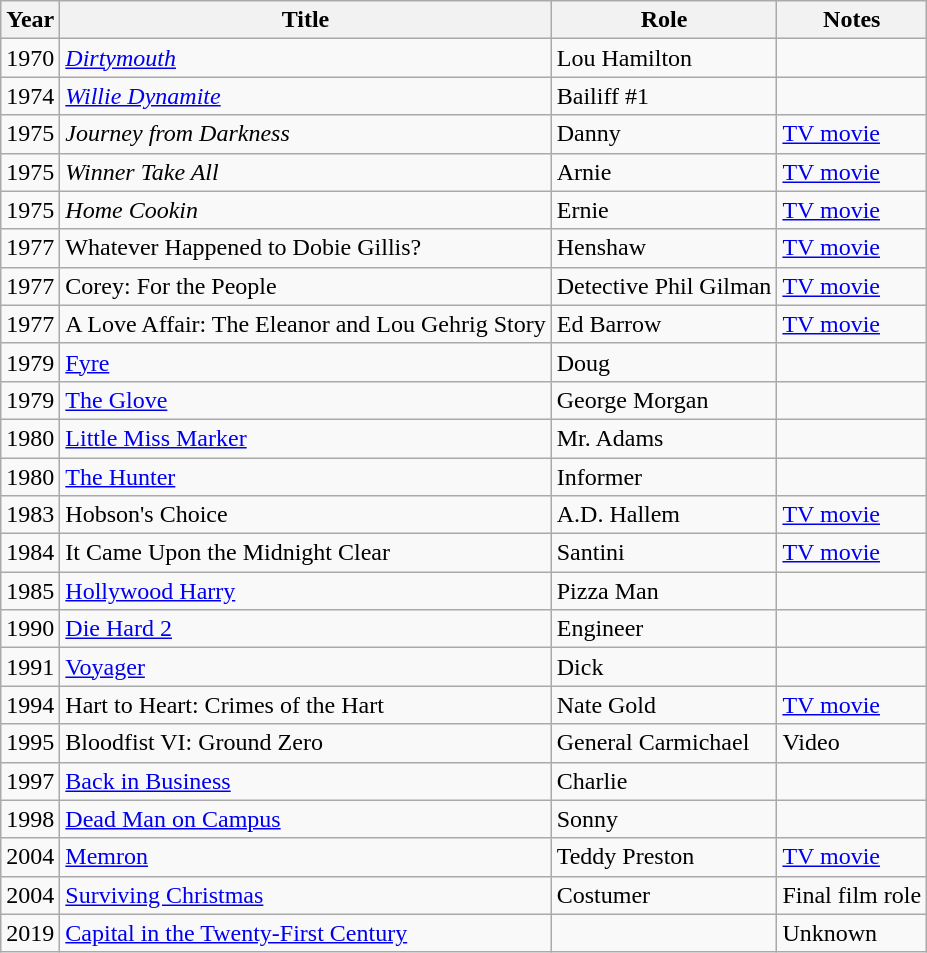<table class="wikitable">
<tr>
<th>Year</th>
<th>Title</th>
<th>Role</th>
<th>Notes</th>
</tr>
<tr>
<td>1970</td>
<td><em><a href='#'>Dirtymouth</a></em></td>
<td>Lou Hamilton</td>
<td></td>
</tr>
<tr>
<td>1974</td>
<td><em><a href='#'>Willie Dynamite</a></em></td>
<td>Bailiff #1</td>
<td></td>
</tr>
<tr>
<td>1975</td>
<td><em>Journey from Darkness</em></td>
<td>Danny</td>
<td><a href='#'>TV movie</a></td>
</tr>
<tr>
<td>1975</td>
<td><em>Winner Take All</em></td>
<td>Arnie</td>
<td><a href='#'>TV movie</a></td>
</tr>
<tr>
<td>1975</td>
<td><em>Home Cookin<strong></td>
<td>Ernie</td>
<td><a href='#'>TV movie</a></td>
</tr>
<tr>
<td>1977</td>
<td></em>Whatever Happened to Dobie Gillis?<em></td>
<td>Henshaw</td>
<td><a href='#'>TV movie</a></td>
</tr>
<tr>
<td>1977</td>
<td></em>Corey: For the People<em></td>
<td>Detective Phil Gilman</td>
<td><a href='#'>TV movie</a></td>
</tr>
<tr>
<td>1977</td>
<td></em>A Love Affair: The Eleanor and Lou Gehrig Story<em></td>
<td>Ed Barrow</td>
<td><a href='#'>TV movie</a></td>
</tr>
<tr>
<td>1979</td>
<td></em><a href='#'>Fyre</a><em></td>
<td>Doug</td>
<td></td>
</tr>
<tr>
<td>1979</td>
<td></em><a href='#'>The Glove</a><em></td>
<td>George Morgan</td>
<td></td>
</tr>
<tr>
<td>1980</td>
<td></em><a href='#'>Little Miss Marker</a><em></td>
<td>Mr. Adams</td>
<td></td>
</tr>
<tr>
<td>1980</td>
<td></em><a href='#'>The Hunter</a><em></td>
<td>Informer</td>
<td></td>
</tr>
<tr>
<td>1983</td>
<td></em>Hobson's Choice<em></td>
<td>A.D. Hallem</td>
<td><a href='#'>TV movie</a></td>
</tr>
<tr>
<td>1984</td>
<td></em>It Came Upon the Midnight Clear<em></td>
<td>Santini</td>
<td><a href='#'>TV movie</a></td>
</tr>
<tr>
<td>1985</td>
<td></em><a href='#'>Hollywood Harry</a><em></td>
<td>Pizza Man</td>
<td></td>
</tr>
<tr>
<td>1990</td>
<td></em><a href='#'>Die Hard 2</a><em></td>
<td>Engineer</td>
<td></td>
</tr>
<tr>
<td>1991</td>
<td></em><a href='#'>Voyager</a><em></td>
<td>Dick</td>
<td></td>
</tr>
<tr>
<td>1994</td>
<td></em>Hart to Heart: Crimes of the Hart<em></td>
<td>Nate Gold</td>
<td><a href='#'>TV movie</a></td>
</tr>
<tr>
<td>1995</td>
<td></em>Bloodfist VI: Ground Zero<em></td>
<td>General Carmichael</td>
<td>Video</td>
</tr>
<tr>
<td>1997</td>
<td></em><a href='#'>Back in Business</a><em></td>
<td>Charlie</td>
<td></td>
</tr>
<tr>
<td>1998</td>
<td></em><a href='#'>Dead Man on Campus</a><em></td>
<td>Sonny</td>
<td></td>
</tr>
<tr>
<td>2004</td>
<td></em><a href='#'>Memron</a><em></td>
<td>Teddy Preston</td>
<td><a href='#'>TV movie</a></td>
</tr>
<tr>
<td>2004</td>
<td></em><a href='#'>Surviving Christmas</a><em></td>
<td>Costumer</td>
<td>Final film role</td>
</tr>
<tr>
<td>2019</td>
<td></em><a href='#'>Capital in the Twenty-First Century</a><em></td>
<td></td>
<td>Unknown</td>
</tr>
</table>
